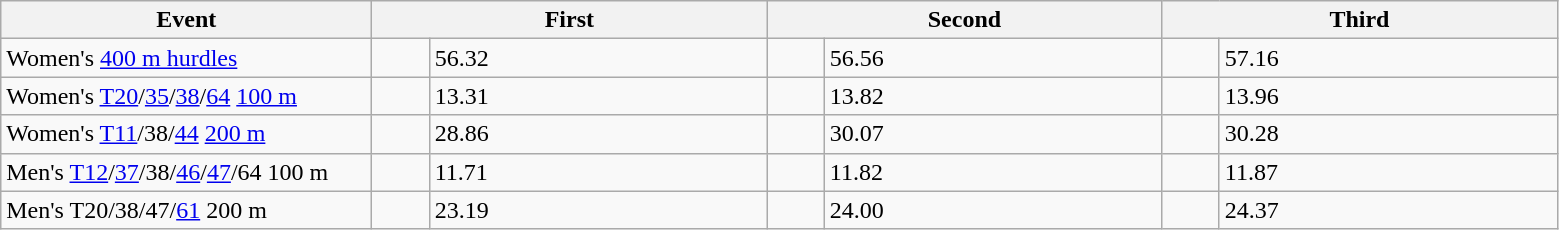<table class=wikitable>
<tr>
<th style="width:15em">Event</th>
<th colspan=2 style="width:16em">First</th>
<th colspan=2 style="width:16em">Second</th>
<th colspan=2 style="width:16em">Third</th>
</tr>
<tr>
<td>Women's <a href='#'>400 m hurdles</a></td>
<td></td>
<td>56.32</td>
<td></td>
<td>56.56</td>
<td></td>
<td>57.16</td>
</tr>
<tr>
<td>Women's <a href='#'>T20</a>/<a href='#'>35</a>/<a href='#'>38</a>/<a href='#'>64</a> <a href='#'>100 m</a></td>
<td></td>
<td>13.31</td>
<td></td>
<td>13.82</td>
<td></td>
<td>13.96</td>
</tr>
<tr>
<td>Women's <a href='#'>T11</a>/38/<a href='#'>44</a> <a href='#'>200 m</a></td>
<td></td>
<td>28.86</td>
<td></td>
<td>30.07</td>
<td></td>
<td>30.28</td>
</tr>
<tr>
<td>Men's <a href='#'>T12</a>/<a href='#'>37</a>/38/<a href='#'>46</a>/<a href='#'>47</a>/64 100 m</td>
<td></td>
<td>11.71</td>
<td></td>
<td>11.82</td>
<td></td>
<td>11.87</td>
</tr>
<tr>
<td>Men's T20/38/47/<a href='#'>61</a> 200 m</td>
<td></td>
<td>23.19</td>
<td></td>
<td>24.00</td>
<td></td>
<td>24.37</td>
</tr>
</table>
